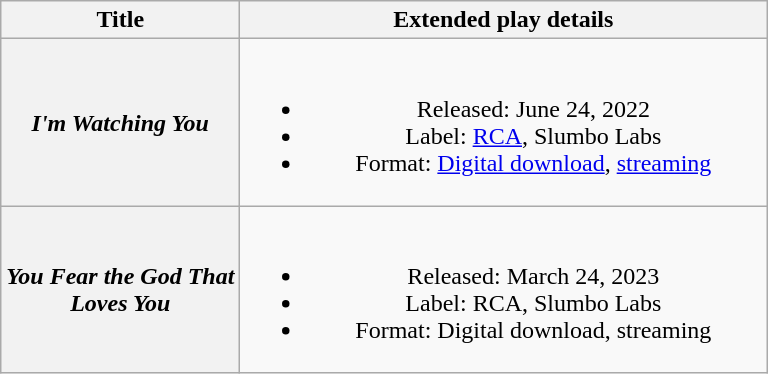<table class="wikitable plainrowheaders" style="text-align:center;">
<tr>
<th scope="col" style="width:9.5em;">Title</th>
<th scope="col" style="width:21.5em;">Extended play details</th>
</tr>
<tr>
<th scope="row"><em>I'm Watching You</em></th>
<td><br><ul><li>Released: June 24, 2022</li><li>Label: <a href='#'>RCA</a>, Slumbo Labs</li><li>Format: <a href='#'>Digital download</a>, <a href='#'>streaming</a></li></ul></td>
</tr>
<tr>
<th scope="row"><em>You Fear the God That Loves You</em></th>
<td><br><ul><li>Released: March 24, 2023</li><li>Label: RCA, Slumbo Labs</li><li>Format: Digital download, streaming</li></ul></td>
</tr>
</table>
